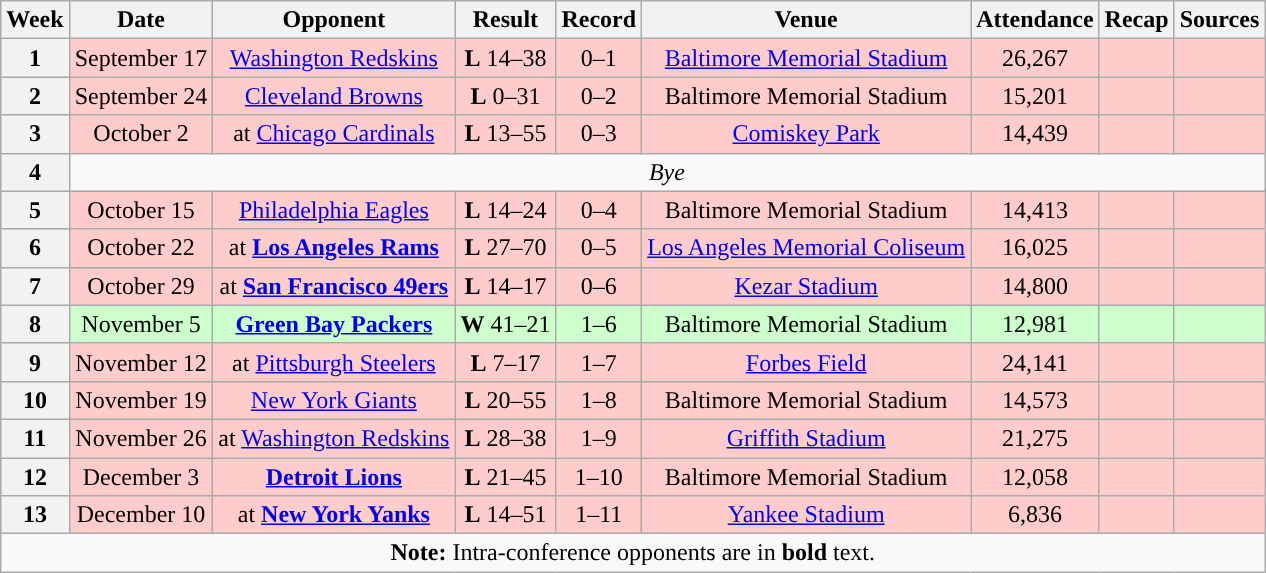<table class="wikitable" style="text-align:center">
<tr>
<th>Week </th>
<th>Date </th>
<th>Opponent</th>
<th>Result</th>
<th>Record</th>
<th>Venue</th>
<th>Attendance</th>
<th>Recap</th>
<th>Sources</th>
</tr>
<tr style="background:#fcc">
<th>1</th>
<td>September 17</td>
<td><a href='#'>Washington Redskins</a></td>
<td><strong>L</strong> 14–38</td>
<td>0–1</td>
<td><a href='#'>Baltimore Memorial Stadium</a></td>
<td>26,267</td>
<td></td>
<td></td>
</tr>
<tr style="background:#fcc">
<th>2</th>
<td>September 24</td>
<td><a href='#'>Cleveland Browns</a></td>
<td><strong>L</strong> 0–31</td>
<td>0–2</td>
<td>Baltimore Memorial Stadium</td>
<td>15,201</td>
<td></td>
<td></td>
</tr>
<tr style="background:#fcc">
<th>3</th>
<td>October 2</td>
<td>at <a href='#'>Chicago Cardinals</a></td>
<td><strong>L</strong> 13–55</td>
<td>0–3</td>
<td><a href='#'>Comiskey Park</a></td>
<td>14,439</td>
<td></td>
<td></td>
</tr>
<tr>
<th>4</th>
<td colspan=8 align="center"><em>Bye</em></td>
</tr>
<tr style="background:#fcc">
<th>5</th>
<td>October 15</td>
<td><a href='#'>Philadelphia Eagles</a></td>
<td><strong>L</strong> 14–24</td>
<td>0–4</td>
<td>Baltimore Memorial Stadium</td>
<td>14,413</td>
<td></td>
<td></td>
</tr>
<tr style="background:#fcc">
<th>6</th>
<td>October 22</td>
<td>at <strong><a href='#'>Los Angeles Rams</a></strong></td>
<td><strong>L</strong> 27–70</td>
<td>0–5</td>
<td><a href='#'>Los Angeles Memorial Coliseum</a></td>
<td>16,025</td>
<td></td>
<td></td>
</tr>
<tr style="background:#fcc">
<th>7</th>
<td>October 29</td>
<td>at <strong><a href='#'>San Francisco 49ers</a></strong></td>
<td><strong>L</strong> 14–17</td>
<td>0–6</td>
<td><a href='#'>Kezar Stadium</a></td>
<td>14,800</td>
<td></td>
<td></td>
</tr>
<tr style="background:#cfc">
<th>8</th>
<td>November 5</td>
<td><strong><a href='#'>Green Bay Packers</a></strong></td>
<td><strong>W</strong> 41–21</td>
<td>1–6</td>
<td>Baltimore Memorial Stadium</td>
<td>12,981</td>
<td></td>
<td></td>
</tr>
<tr style="background:#fcc">
<th>9</th>
<td>November 12</td>
<td>at <a href='#'>Pittsburgh Steelers</a></td>
<td><strong>L</strong> 7–17</td>
<td>1–7</td>
<td><a href='#'>Forbes Field</a></td>
<td>24,141</td>
<td></td>
<td></td>
</tr>
<tr style="background:#fcc">
<th>10</th>
<td>November 19</td>
<td><a href='#'>New York Giants</a></td>
<td><strong>L</strong> 20–55</td>
<td>1–8</td>
<td>Baltimore Memorial Stadium</td>
<td>14,573</td>
<td></td>
<td></td>
</tr>
<tr style="background:#fcc">
<th>11</th>
<td>November 26</td>
<td>at <a href='#'>Washington Redskins</a></td>
<td><strong>L</strong> 28–38</td>
<td>1–9</td>
<td><a href='#'>Griffith Stadium</a></td>
<td>21,275</td>
<td></td>
<td></td>
</tr>
<tr style="background:#fcc">
<th>12</th>
<td>December 3</td>
<td><strong><a href='#'>Detroit Lions</a></strong></td>
<td><strong>L</strong> 21–45</td>
<td>1–10</td>
<td>Baltimore Memorial Stadium</td>
<td>12,058</td>
<td></td>
<td></td>
</tr>
<tr style="background:#fcc">
<th>13</th>
<td>December 10</td>
<td>at <strong><a href='#'>New York Yanks</a></strong></td>
<td><strong>L</strong> 14–51</td>
<td>1–11</td>
<td><a href='#'>Yankee Stadium</a></td>
<td>6,836</td>
<td></td>
<td></td>
</tr>
<tr>
<td colspan="10"><strong>Note:</strong> Intra-conference opponents are in <strong>bold</strong> text.</td>
</tr>
</table>
